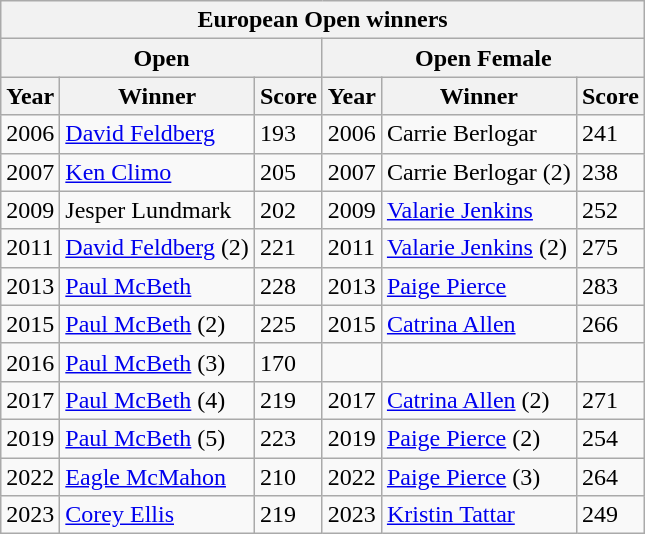<table class="wikitable" style="text-align:left">
<tr>
<th colspan="6">European Open winners</th>
</tr>
<tr>
<th colspan=3>Open</th>
<th colspan="3">Open Female</th>
</tr>
<tr>
<th>Year</th>
<th>Winner</th>
<th>Score</th>
<th>Year</th>
<th>Winner</th>
<th>Score</th>
</tr>
<tr>
<td>2006</td>
<td> <a href='#'>David Feldberg</a></td>
<td>193</td>
<td>2006</td>
<td> Carrie Berlogar</td>
<td>241</td>
</tr>
<tr>
<td>2007</td>
<td> <a href='#'>Ken Climo</a></td>
<td>205</td>
<td>2007</td>
<td> Carrie Berlogar (2)</td>
<td>238</td>
</tr>
<tr>
<td>2009</td>
<td> Jesper Lundmark</td>
<td>202</td>
<td>2009</td>
<td> <a href='#'>Valarie Jenkins</a></td>
<td>252</td>
</tr>
<tr>
<td>2011</td>
<td> <a href='#'>David Feldberg</a> (2)</td>
<td>221</td>
<td>2011</td>
<td> <a href='#'>Valarie Jenkins</a> (2)</td>
<td>275</td>
</tr>
<tr>
<td>2013</td>
<td> <a href='#'>Paul McBeth</a></td>
<td>228</td>
<td>2013</td>
<td> <a href='#'>Paige Pierce</a></td>
<td>283</td>
</tr>
<tr>
<td>2015</td>
<td> <a href='#'>Paul McBeth</a> (2)</td>
<td>225</td>
<td>2015</td>
<td> <a href='#'>Catrina Allen</a></td>
<td>266</td>
</tr>
<tr>
<td>2016</td>
<td> <a href='#'>Paul McBeth</a> (3)</td>
<td>170</td>
<td></td>
<td></td>
<td></td>
</tr>
<tr>
<td>2017</td>
<td> <a href='#'>Paul McBeth</a> (4)</td>
<td>219</td>
<td>2017</td>
<td> <a href='#'>Catrina Allen</a> (2)</td>
<td>271</td>
</tr>
<tr>
<td>2019</td>
<td> <a href='#'>Paul McBeth</a> (5)</td>
<td>223</td>
<td>2019</td>
<td> <a href='#'>Paige Pierce</a> (2)</td>
<td>254</td>
</tr>
<tr>
<td>2022</td>
<td> <a href='#'>Eagle McMahon</a></td>
<td>210</td>
<td>2022</td>
<td> <a href='#'>Paige Pierce</a> (3)</td>
<td>264</td>
</tr>
<tr>
<td>2023</td>
<td> <a href='#'>Corey Ellis</a></td>
<td>219</td>
<td>2023</td>
<td> <a href='#'>Kristin Tattar</a></td>
<td>249</td>
</tr>
</table>
